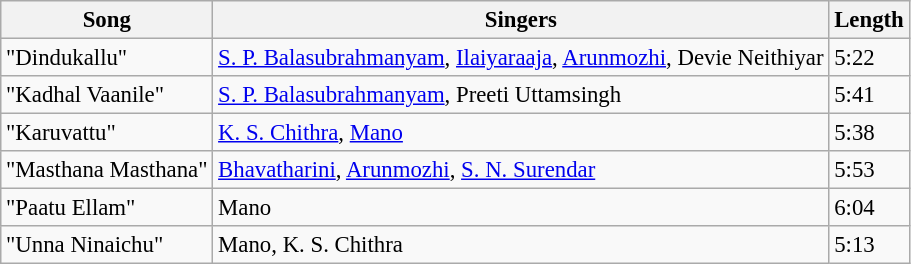<table class="wikitable" style="font-size:95%;">
<tr>
<th>Song</th>
<th>Singers</th>
<th>Length</th>
</tr>
<tr>
<td>"Dindukallu"</td>
<td><a href='#'>S. P. Balasubrahmanyam</a>, <a href='#'>Ilaiyaraaja</a>, <a href='#'>Arunmozhi</a>, Devie Neithiyar</td>
<td>5:22</td>
</tr>
<tr>
<td>"Kadhal Vaanile"</td>
<td><a href='#'>S. P. Balasubrahmanyam</a>, Preeti Uttamsingh</td>
<td>5:41</td>
</tr>
<tr>
<td>"Karuvattu"</td>
<td><a href='#'>K. S. Chithra</a>, <a href='#'>Mano</a></td>
<td>5:38</td>
</tr>
<tr>
<td>"Masthana Masthana"</td>
<td><a href='#'>Bhavatharini</a>, <a href='#'>Arunmozhi</a>, <a href='#'>S. N. Surendar</a></td>
<td>5:53</td>
</tr>
<tr>
<td>"Paatu Ellam"</td>
<td>Mano</td>
<td>6:04</td>
</tr>
<tr>
<td>"Unna Ninaichu"</td>
<td>Mano, K. S. Chithra</td>
<td>5:13</td>
</tr>
</table>
